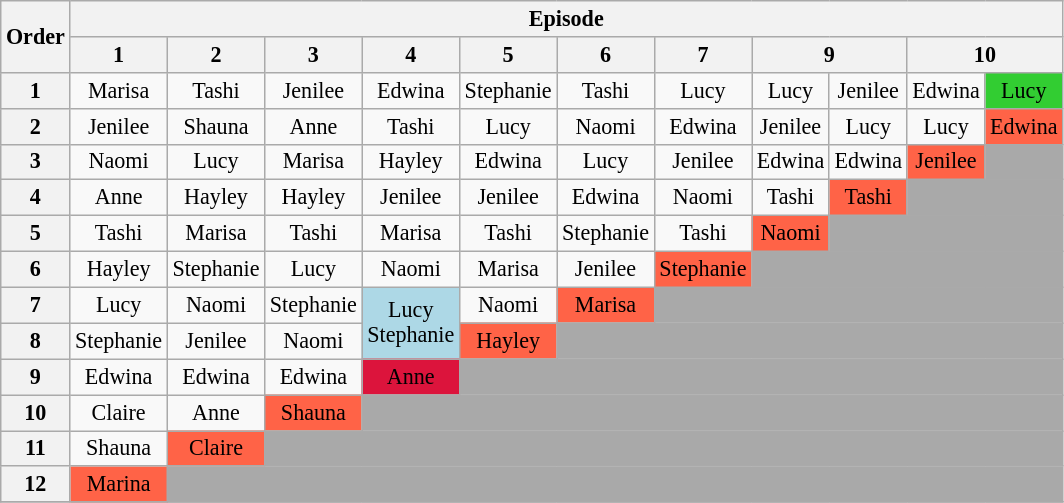<table class="wikitable" style="text-align:center; font-size:92%">
<tr>
<th rowspan=2>Order</th>
<th colspan=11>Episode</th>
</tr>
<tr>
<th>1</th>
<th>2</th>
<th>3</th>
<th>4</th>
<th>5</th>
<th>6</th>
<th>7</th>
<th colspan=2>9</th>
<th colspan=2>10</th>
</tr>
<tr>
<th>1</th>
<td>Marisa</td>
<td>Tashi</td>
<td>Jenilee</td>
<td>Edwina</td>
<td>Stephanie</td>
<td>Tashi</td>
<td>Lucy</td>
<td>Lucy</td>
<td>Jenilee</td>
<td>Edwina</td>
<td bgcolor="limegreen">Lucy</td>
</tr>
<tr>
<th>2</th>
<td>Jenilee</td>
<td>Shauna</td>
<td>Anne</td>
<td>Tashi</td>
<td>Lucy</td>
<td>Naomi</td>
<td>Edwina</td>
<td>Jenilee</td>
<td>Lucy</td>
<td>Lucy</td>
<td bgcolor="tomato">Edwina</td>
</tr>
<tr>
<th>3</th>
<td>Naomi</td>
<td>Lucy</td>
<td>Marisa</td>
<td>Hayley</td>
<td>Edwina</td>
<td>Lucy</td>
<td>Jenilee</td>
<td>Edwina</td>
<td>Edwina</td>
<td bgcolor="tomato">Jenilee</td>
<td bgcolor="darkgray"></td>
</tr>
<tr>
<th>4</th>
<td>Anne</td>
<td>Hayley</td>
<td>Hayley</td>
<td>Jenilee</td>
<td>Jenilee</td>
<td>Edwina</td>
<td>Naomi</td>
<td>Tashi</td>
<td bgcolor="tomato">Tashi</td>
<td bgcolor="darkgray" colspan=2></td>
</tr>
<tr>
<th>5</th>
<td>Tashi</td>
<td>Marisa</td>
<td>Tashi</td>
<td>Marisa</td>
<td>Tashi</td>
<td>Stephanie</td>
<td>Tashi</td>
<td bgcolor="tomato">Naomi</td>
<td bgcolor="darkgray" colspan=3></td>
</tr>
<tr>
<th>6</th>
<td>Hayley</td>
<td>Stephanie</td>
<td>Lucy</td>
<td>Naomi</td>
<td>Marisa</td>
<td>Jenilee</td>
<td bgcolor="tomato">Stephanie</td>
<td bgcolor="darkgray" colspan=4></td>
</tr>
<tr>
<th>7</th>
<td>Lucy</td>
<td>Naomi</td>
<td>Stephanie</td>
<td bgcolor="lightblue" rowspan="2">Lucy<br>Stephanie</td>
<td>Naomi</td>
<td bgcolor="tomato">Marisa</td>
<td bgcolor="darkgray" colspan=5></td>
</tr>
<tr>
<th>8</th>
<td>Stephanie</td>
<td>Jenilee</td>
<td>Naomi</td>
<td bgcolor="tomato">Hayley</td>
<td bgcolor="darkgray" colspan=6></td>
</tr>
<tr>
<th>9</th>
<td>Edwina</td>
<td>Edwina</td>
<td>Edwina</td>
<td style="background:crimson;"><span>Anne</span></td>
<td bgcolor="darkgray" colspan=9></td>
</tr>
<tr>
<th>10</th>
<td>Claire</td>
<td>Anne</td>
<td bgcolor="tomato">Shauna</td>
<td bgcolor="darkgray" colspan=8></td>
</tr>
<tr>
<th>11</th>
<td>Shauna</td>
<td bgcolor="tomato">Claire</td>
<td bgcolor="darkgray" colspan=9></td>
</tr>
<tr>
<th>12</th>
<td bgcolor="tomato">Marina</td>
<td bgcolor="darkgray" colspan=10></td>
</tr>
<tr>
</tr>
</table>
